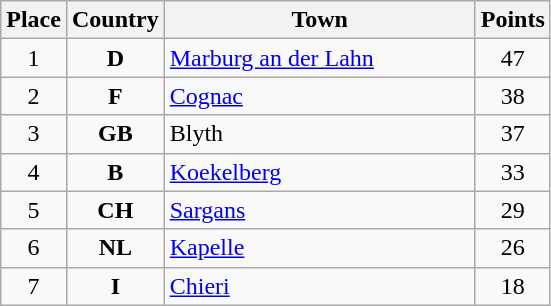<table class="wikitable">
<tr>
<th width="25">Place</th>
<th width="25">Country</th>
<th width="200">Town</th>
<th width="25">Points</th>
</tr>
<tr>
<td align="center">1</td>
<td align="center"><strong>D</strong></td>
<td align="left"><a href='#'>Marburg an der Lahn</a></td>
<td align="center">47</td>
</tr>
<tr>
<td align="center">2</td>
<td align="center"><strong>F</strong></td>
<td align="left"><a href='#'>Cognac</a></td>
<td align="center">38</td>
</tr>
<tr>
<td align="center">3</td>
<td align="center"><strong>GB</strong></td>
<td align="left">Blyth</td>
<td align="center">37</td>
</tr>
<tr>
<td align="center">4</td>
<td align="center"><strong>B</strong></td>
<td align="left"><a href='#'>Koekelberg</a></td>
<td align="center">33</td>
</tr>
<tr>
<td align="center">5</td>
<td align="center"><strong>CH</strong></td>
<td align="left"><a href='#'>Sargans</a></td>
<td align="center">29</td>
</tr>
<tr>
<td align="center">6</td>
<td align="center"><strong>NL</strong></td>
<td align="left"><a href='#'>Kapelle</a></td>
<td align="center">26</td>
</tr>
<tr>
<td align="center">7</td>
<td align="center"><strong>I</strong></td>
<td align="left"><a href='#'>Chieri</a></td>
<td align="center">18</td>
</tr>
</table>
